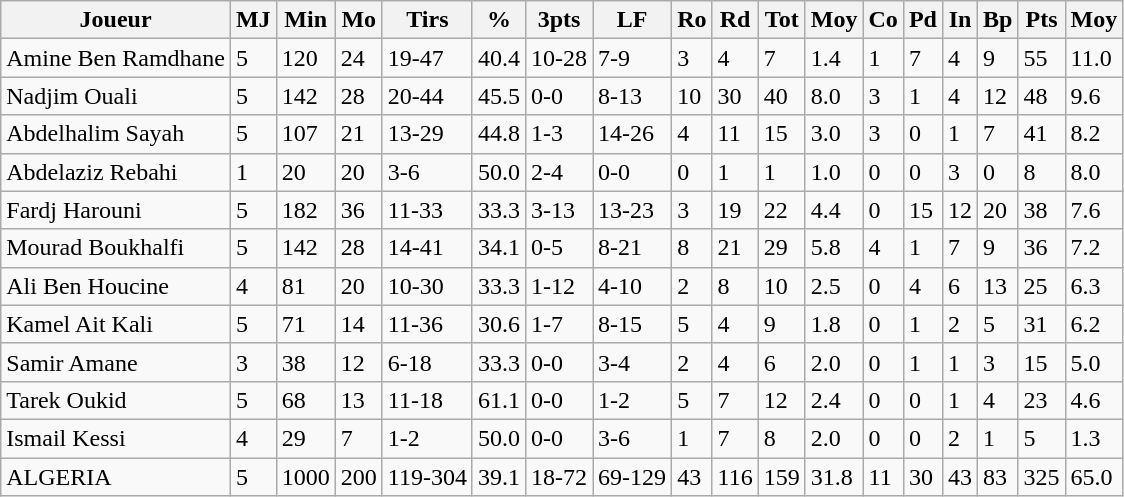<table class="wikitable">
<tr>
<th>Joueur</th>
<th>MJ</th>
<th>Min</th>
<th>Mo</th>
<th>Tirs</th>
<th>%</th>
<th>3pts</th>
<th>LF</th>
<th>Ro</th>
<th>Rd</th>
<th>Tot</th>
<th>Moy</th>
<th>Co</th>
<th>Pd</th>
<th>In</th>
<th>Bp</th>
<th>Pts</th>
<th>Moy</th>
</tr>
<tr>
<td>Amine Ben Ramdhane</td>
<td>5</td>
<td>120</td>
<td>24</td>
<td>19-47</td>
<td>40.4</td>
<td>10-28</td>
<td>7-9</td>
<td>3</td>
<td>4</td>
<td>7</td>
<td>1.4</td>
<td>1</td>
<td>7</td>
<td>4</td>
<td>9</td>
<td>55</td>
<td>11.0</td>
</tr>
<tr>
<td>Nadjim Ouali</td>
<td>5</td>
<td>142</td>
<td>28</td>
<td>20-44</td>
<td>45.5</td>
<td>0-0</td>
<td>8-13</td>
<td>10</td>
<td>30</td>
<td>40</td>
<td>8.0</td>
<td>3</td>
<td>1</td>
<td>4</td>
<td>12</td>
<td>48</td>
<td>9.6</td>
</tr>
<tr>
<td>Abdelhalim Sayah</td>
<td>5</td>
<td>107</td>
<td>21</td>
<td>13-29</td>
<td>44.8</td>
<td>1-3</td>
<td>14-26</td>
<td>4</td>
<td>11</td>
<td>15</td>
<td>3.0</td>
<td>3</td>
<td>0</td>
<td>1</td>
<td>7</td>
<td>41</td>
<td>8.2</td>
</tr>
<tr>
<td>Abdelaziz Rebahi</td>
<td>1</td>
<td>20</td>
<td>20</td>
<td>3-6</td>
<td>50.0</td>
<td>2-4</td>
<td>0-0</td>
<td>0</td>
<td>1</td>
<td>1</td>
<td>1.0</td>
<td>0</td>
<td>0</td>
<td>3</td>
<td>0</td>
<td>8</td>
<td>8.0</td>
</tr>
<tr>
<td>Fardj Harouni</td>
<td>5</td>
<td>182</td>
<td>36</td>
<td>11-33</td>
<td>33.3</td>
<td>3-13</td>
<td>13-23</td>
<td>3</td>
<td>19</td>
<td>22</td>
<td>4.4</td>
<td>0</td>
<td>15</td>
<td>12</td>
<td>20</td>
<td>38</td>
<td>7.6</td>
</tr>
<tr>
<td>Mourad Boukhalfi</td>
<td>5</td>
<td>142</td>
<td>28</td>
<td>14-41</td>
<td>34.1</td>
<td>0-5</td>
<td>8-21</td>
<td>8</td>
<td>21</td>
<td>29</td>
<td>5.8</td>
<td>4</td>
<td>1</td>
<td>7</td>
<td>9</td>
<td>36</td>
<td>7.2</td>
</tr>
<tr>
<td>Ali Ben Houcine</td>
<td>4</td>
<td>81</td>
<td>20</td>
<td>10-30</td>
<td>33.3</td>
<td>1-12</td>
<td>4-10</td>
<td>2</td>
<td>8</td>
<td>10</td>
<td>2.5</td>
<td>0</td>
<td>4</td>
<td>6</td>
<td>13</td>
<td>25</td>
<td>6.3</td>
</tr>
<tr>
<td>Kamel Ait Kali</td>
<td>5</td>
<td>71</td>
<td>14</td>
<td>11-36</td>
<td>30.6</td>
<td>1-7</td>
<td>8-15</td>
<td>5</td>
<td>4</td>
<td>9</td>
<td>1.8</td>
<td>0</td>
<td>1</td>
<td>2</td>
<td>5</td>
<td>31</td>
<td>6.2</td>
</tr>
<tr>
<td>Samir Amane</td>
<td>3</td>
<td>38</td>
<td>12</td>
<td>6-18</td>
<td>33.3</td>
<td>0-0</td>
<td>3-4</td>
<td>2</td>
<td>4</td>
<td>6</td>
<td>2.0</td>
<td>0</td>
<td>1</td>
<td>1</td>
<td>3</td>
<td>15</td>
<td>5.0</td>
</tr>
<tr>
<td>Tarek Oukid</td>
<td>5</td>
<td>68</td>
<td>13</td>
<td>11-18</td>
<td>61.1</td>
<td>0-0</td>
<td>1-2</td>
<td>5</td>
<td>7</td>
<td>12</td>
<td>2.4</td>
<td>0</td>
<td>0</td>
<td>1</td>
<td>4</td>
<td>23</td>
<td>4.6</td>
</tr>
<tr>
<td>Ismail Kessi</td>
<td>4</td>
<td>29</td>
<td>7</td>
<td>1-2</td>
<td>50.0</td>
<td>0-0</td>
<td>3-6</td>
<td>1</td>
<td>7</td>
<td>8</td>
<td>2.0</td>
<td>0</td>
<td>0</td>
<td>2</td>
<td>1</td>
<td>5</td>
<td>1.3</td>
</tr>
<tr>
<td>ALGERIA</td>
<td>5</td>
<td>1000</td>
<td>200</td>
<td>119-304</td>
<td>39.1</td>
<td>18-72</td>
<td>69-129</td>
<td>43</td>
<td>116</td>
<td>159</td>
<td>31.8</td>
<td>11</td>
<td>30</td>
<td>43</td>
<td>83</td>
<td>325</td>
<td>65.0</td>
</tr>
</table>
